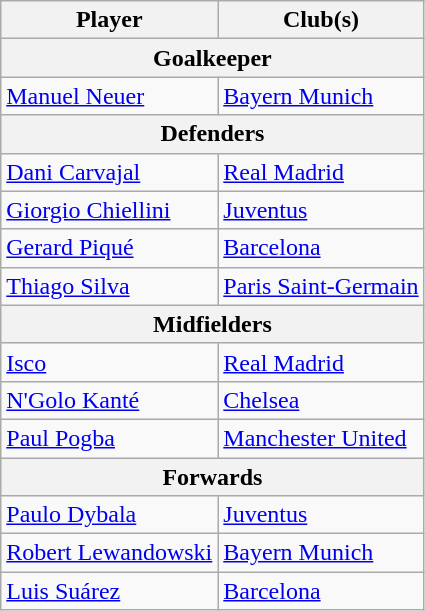<table class="wikitable mw-collapsible mw-collapsed">
<tr>
<th>Player</th>
<th>Club(s)</th>
</tr>
<tr>
<th colspan="2">Goalkeeper</th>
</tr>
<tr>
<td> <a href='#'>Manuel Neuer</a></td>
<td> <a href='#'>Bayern Munich</a></td>
</tr>
<tr>
<th colspan="2">Defenders</th>
</tr>
<tr>
<td> <a href='#'>Dani Carvajal</a></td>
<td> <a href='#'>Real Madrid</a></td>
</tr>
<tr>
<td> <a href='#'>Giorgio Chiellini</a></td>
<td> <a href='#'>Juventus</a></td>
</tr>
<tr>
<td> <a href='#'>Gerard Piqué</a></td>
<td> <a href='#'>Barcelona</a></td>
</tr>
<tr>
<td> <a href='#'>Thiago Silva</a></td>
<td> <a href='#'>Paris Saint-Germain</a></td>
</tr>
<tr>
<th colspan="2">Midfielders</th>
</tr>
<tr>
<td> <a href='#'>Isco</a></td>
<td> <a href='#'>Real Madrid</a></td>
</tr>
<tr>
<td> <a href='#'>N'Golo Kanté</a></td>
<td> <a href='#'>Chelsea</a></td>
</tr>
<tr>
<td> <a href='#'>Paul Pogba</a></td>
<td> <a href='#'>Manchester United</a></td>
</tr>
<tr>
<th colspan="2">Forwards</th>
</tr>
<tr>
<td> <a href='#'>Paulo Dybala</a></td>
<td> <a href='#'>Juventus</a></td>
</tr>
<tr>
<td> <a href='#'>Robert Lewandowski</a></td>
<td> <a href='#'>Bayern Munich</a></td>
</tr>
<tr>
<td> <a href='#'>Luis Suárez</a></td>
<td> <a href='#'>Barcelona</a></td>
</tr>
</table>
